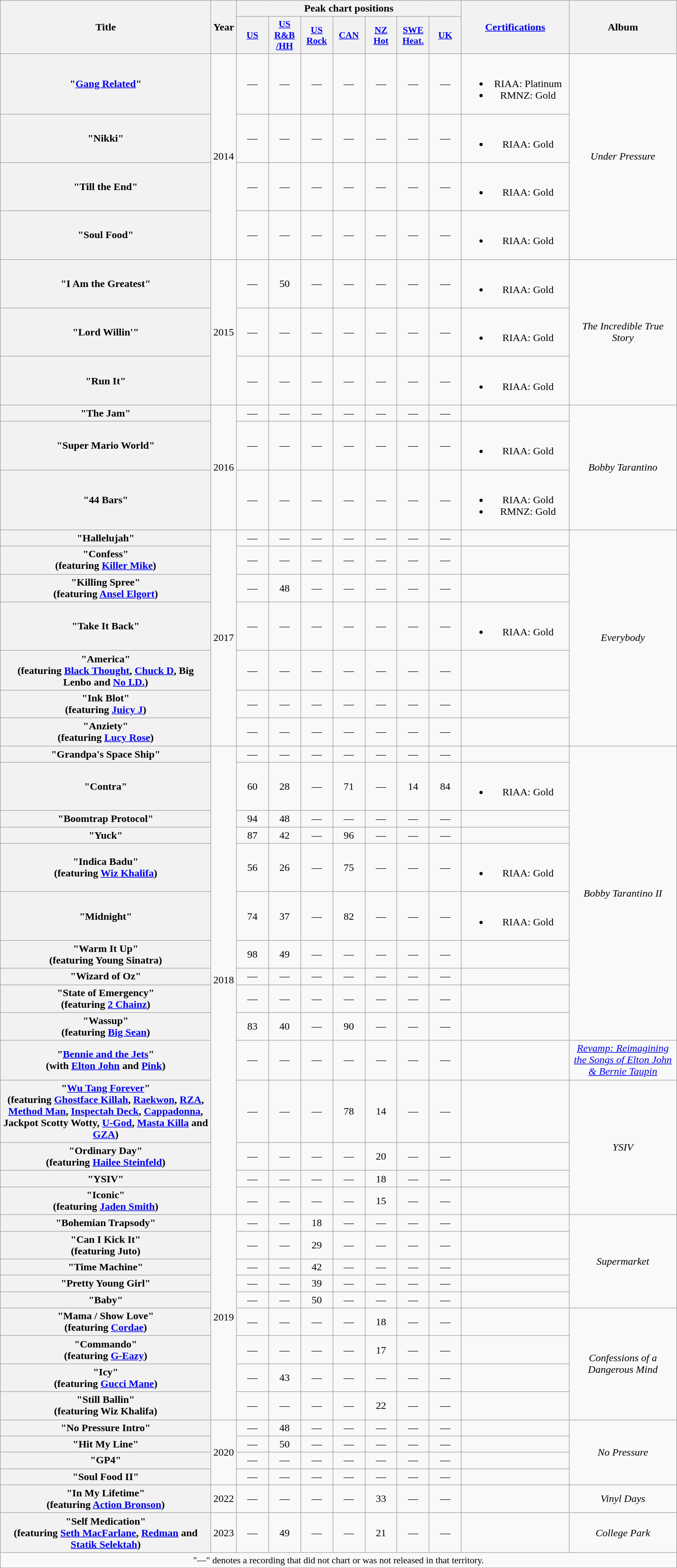<table class="wikitable plainrowheaders" style="text-align:center;">
<tr>
<th scope="col" rowspan="2" style="width:20em;">Title</th>
<th scope="col" rowspan="2" style="width:1em;">Year</th>
<th scope="col" colspan="7">Peak chart positions</th>
<th scope="col" rowspan="2" style="width:10em;"><a href='#'>Certifications</a></th>
<th scope="col" rowspan="2" style="width:10em;">Album</th>
</tr>
<tr>
<th scope="col" style="width:3em;font-size:90%;"><a href='#'>US</a><br></th>
<th scope="col" style="width:3em;font-size:90%;"><a href='#'>US<br>R&B<br>/HH</a><br></th>
<th scope="col" style="width:3em;font-size:90%;"><a href='#'>US<br>Rock</a><br></th>
<th scope="col" style="width:3em;font-size:90%;"><a href='#'>CAN</a><br></th>
<th scope="col" style="width:3em;font-size:90%;"><a href='#'>NZ<br>Hot</a><br></th>
<th scope="col" style="width:3em;font-size:90%;"><a href='#'>SWE<br>Heat.</a><br></th>
<th scope="col" style="width:3em;font-size:90%;"><a href='#'>UK</a><br></th>
</tr>
<tr>
<th scope="row">"<a href='#'>Gang Related</a>"</th>
<td rowspan="4">2014</td>
<td>—</td>
<td>—</td>
<td>—</td>
<td>—</td>
<td>—</td>
<td>—</td>
<td>—</td>
<td><br><ul><li>RIAA: Platinum</li><li>RMNZ: Gold</li></ul></td>
<td rowspan="4"><em>Under Pressure</em></td>
</tr>
<tr>
<th scope="row">"Nikki"</th>
<td>—</td>
<td>—</td>
<td>—</td>
<td>—</td>
<td>—</td>
<td>—</td>
<td>—</td>
<td><br><ul><li>RIAA: Gold</li></ul></td>
</tr>
<tr>
<th scope="row">"Till the End"</th>
<td>—</td>
<td>—</td>
<td>—</td>
<td>—</td>
<td>—</td>
<td>—</td>
<td>—</td>
<td><br><ul><li>RIAA: Gold</li></ul></td>
</tr>
<tr>
<th scope="row">"Soul Food"</th>
<td>—</td>
<td>—</td>
<td>—</td>
<td>—</td>
<td>—</td>
<td>—</td>
<td>—</td>
<td><br><ul><li>RIAA: Gold</li></ul></td>
</tr>
<tr>
<th scope="row">"I Am the Greatest"</th>
<td rowspan="3">2015</td>
<td>—</td>
<td>50</td>
<td>—</td>
<td>—</td>
<td>—</td>
<td>—</td>
<td>—</td>
<td><br><ul><li>RIAA: Gold</li></ul></td>
<td rowspan="3"><em>The Incredible True Story</em></td>
</tr>
<tr>
<th scope="row">"Lord Willin'"</th>
<td>—</td>
<td>—</td>
<td>—</td>
<td>—</td>
<td>—</td>
<td>—</td>
<td>—</td>
<td><br><ul><li>RIAA: Gold</li></ul></td>
</tr>
<tr>
<th scope="row">"Run It"</th>
<td>—</td>
<td>—</td>
<td>—</td>
<td>—</td>
<td>—</td>
<td>—</td>
<td>—</td>
<td><br><ul><li>RIAA: Gold</li></ul></td>
</tr>
<tr>
<th scope="row">"The Jam"</th>
<td rowspan="3">2016</td>
<td>—</td>
<td>—</td>
<td>—</td>
<td>—</td>
<td>—</td>
<td>—</td>
<td>—</td>
<td></td>
<td rowspan="3"><em>Bobby Tarantino</em></td>
</tr>
<tr>
<th scope="row">"Super Mario World"</th>
<td>—</td>
<td>—</td>
<td>—</td>
<td>—</td>
<td>—</td>
<td>—</td>
<td>—</td>
<td><br><ul><li>RIAA: Gold</li></ul></td>
</tr>
<tr>
<th scope="row">"44 Bars"</th>
<td>—</td>
<td>—</td>
<td>—</td>
<td>—</td>
<td>—</td>
<td>—</td>
<td>—</td>
<td><br><ul><li>RIAA: Gold</li><li>RMNZ: Gold</li></ul></td>
</tr>
<tr>
<th scope="row">"Hallelujah"</th>
<td rowspan="7">2017</td>
<td>—</td>
<td>—</td>
<td>—</td>
<td>—</td>
<td>—</td>
<td>—</td>
<td>—</td>
<td></td>
<td rowspan="7"><em>Everybody</em></td>
</tr>
<tr>
<th scope="row">"Confess"<br><span>(featuring <a href='#'>Killer Mike</a>)</span></th>
<td>—</td>
<td>—</td>
<td>—</td>
<td>—</td>
<td>—</td>
<td>—</td>
<td>—</td>
<td></td>
</tr>
<tr>
<th scope="row">"Killing Spree"<br><span>(featuring <a href='#'>Ansel Elgort</a>)</span></th>
<td>—</td>
<td>48</td>
<td>—</td>
<td>—</td>
<td>—</td>
<td>—</td>
<td>—</td>
<td></td>
</tr>
<tr>
<th scope="row">"Take It Back"</th>
<td>—</td>
<td>—</td>
<td>—</td>
<td>—</td>
<td>—</td>
<td>—</td>
<td>—</td>
<td><br><ul><li>RIAA: Gold</li></ul></td>
</tr>
<tr>
<th scope="row">"America"<br><span>(featuring <a href='#'>Black Thought</a>, <a href='#'>Chuck D</a>, Big Lenbo and <a href='#'>No I.D.</a>)</span></th>
<td>—</td>
<td>—</td>
<td>—</td>
<td>—</td>
<td>—</td>
<td>—</td>
<td>—</td>
<td></td>
</tr>
<tr>
<th scope="row">"Ink Blot"<br><span>(featuring <a href='#'>Juicy J</a>)</span></th>
<td>—</td>
<td>—</td>
<td>—</td>
<td>—</td>
<td>—</td>
<td>—</td>
<td>—</td>
<td></td>
</tr>
<tr>
<th scope="row">"Anziety"<br><span>(featuring <a href='#'>Lucy Rose</a>)</span></th>
<td>—</td>
<td>—</td>
<td>—</td>
<td>—</td>
<td>—</td>
<td>—</td>
<td>—</td>
<td></td>
</tr>
<tr>
<th scope="row">"Grandpa's Space Ship"</th>
<td rowspan="15">2018</td>
<td>—</td>
<td>—</td>
<td>—</td>
<td>—</td>
<td>—</td>
<td>—</td>
<td>—</td>
<td></td>
<td rowspan="10"><em>Bobby Tarantino II</em></td>
</tr>
<tr>
<th scope="row">"Contra"</th>
<td>60</td>
<td>28</td>
<td>—</td>
<td>71</td>
<td>—</td>
<td>14</td>
<td>84</td>
<td><br><ul><li>RIAA: Gold</li></ul></td>
</tr>
<tr>
<th scope="row">"Boomtrap Protocol"</th>
<td>94</td>
<td>48</td>
<td>—</td>
<td>—</td>
<td>—</td>
<td>—</td>
<td>—</td>
<td></td>
</tr>
<tr>
<th scope="row">"Yuck"</th>
<td>87</td>
<td>42</td>
<td>—</td>
<td>96</td>
<td>—</td>
<td>—</td>
<td>—</td>
<td></td>
</tr>
<tr>
<th scope="row">"Indica Badu"<br><span>(featuring <a href='#'>Wiz Khalifa</a>)</span></th>
<td>56</td>
<td>26</td>
<td>—</td>
<td>75</td>
<td>—</td>
<td>—</td>
<td>—</td>
<td><br><ul><li>RIAA: Gold</li></ul></td>
</tr>
<tr>
<th scope="row">"Midnight"</th>
<td>74</td>
<td>37</td>
<td>—</td>
<td>82</td>
<td>—</td>
<td>—</td>
<td>—</td>
<td><br><ul><li>RIAA: Gold</li></ul></td>
</tr>
<tr>
<th scope="row">"Warm It Up"<br><span>(featuring Young Sinatra)</span></th>
<td>98</td>
<td>49</td>
<td>—</td>
<td>—</td>
<td>—</td>
<td>—</td>
<td>—</td>
<td></td>
</tr>
<tr>
<th scope="row">"Wizard of Oz"</th>
<td>—</td>
<td>—</td>
<td>—</td>
<td>—</td>
<td>—</td>
<td>—</td>
<td>—</td>
<td></td>
</tr>
<tr>
<th scope="row">"State of Emergency"<br><span>(featuring <a href='#'>2 Chainz</a>)</span></th>
<td>—</td>
<td>—</td>
<td>—</td>
<td>—</td>
<td>—</td>
<td>—</td>
<td>—</td>
<td></td>
</tr>
<tr>
<th scope="row">"Wassup"<br><span>(featuring <a href='#'>Big Sean</a>)</span></th>
<td>83</td>
<td>40</td>
<td>—</td>
<td>90</td>
<td>—</td>
<td>—</td>
<td>—</td>
<td></td>
</tr>
<tr>
<th scope="row">"<a href='#'>Bennie and the Jets</a>"<br><span>(with <a href='#'>Elton John</a> and <a href='#'>Pink</a>)</span></th>
<td>—</td>
<td>—</td>
<td>—</td>
<td>—</td>
<td>—</td>
<td>—</td>
<td>—</td>
<td></td>
<td><em><a href='#'>Revamp: Reimagining the Songs of Elton John & Bernie Taupin</a></em></td>
</tr>
<tr>
<th scope="row">"<a href='#'>Wu Tang Forever</a>"<br><span>(featuring <a href='#'>Ghostface Killah</a>, <a href='#'>Raekwon</a>, <a href='#'>RZA</a>, <a href='#'>Method Man</a>, <a href='#'>Inspectah Deck</a>, <a href='#'>Cappadonna</a>, Jackpot Scotty Wotty, <a href='#'>U-God</a>, <a href='#'>Masta Killa</a> and <a href='#'>GZA</a>)</span></th>
<td>—</td>
<td>—</td>
<td>—</td>
<td>78</td>
<td>14</td>
<td>—</td>
<td>—</td>
<td></td>
<td rowspan="4"><em>YSIV</em></td>
</tr>
<tr>
<th scope="row">"Ordinary Day"<br><span>(featuring <a href='#'>Hailee Steinfeld</a>)</span></th>
<td>—</td>
<td>—</td>
<td>—</td>
<td>—</td>
<td>20</td>
<td>—</td>
<td>—</td>
<td></td>
</tr>
<tr>
<th scope="row">"YSIV"</th>
<td>—</td>
<td>—</td>
<td>—</td>
<td>—</td>
<td>18</td>
<td>—</td>
<td>—</td>
<td></td>
</tr>
<tr>
<th scope="row">"Iconic"<br><span>(featuring <a href='#'>Jaden Smith</a>)</span></th>
<td>—</td>
<td>—</td>
<td>—</td>
<td>—</td>
<td>15</td>
<td>—</td>
<td>—</td>
<td></td>
</tr>
<tr>
<th scope="row">"Bohemian Trapsody"</th>
<td rowspan="9">2019</td>
<td>—</td>
<td>—</td>
<td>18</td>
<td>—</td>
<td>—</td>
<td>—</td>
<td>—</td>
<td></td>
<td rowspan="5"><em>Supermarket</em></td>
</tr>
<tr>
<th scope="row">"Can I Kick It"<br><span>(featuring Juto)</span></th>
<td>—</td>
<td>—</td>
<td>29</td>
<td>—</td>
<td>—</td>
<td>—</td>
<td>—</td>
<td></td>
</tr>
<tr>
<th scope="row">"Time Machine"</th>
<td>—</td>
<td>—</td>
<td>42</td>
<td>—</td>
<td>—</td>
<td>—</td>
<td>—</td>
<td></td>
</tr>
<tr>
<th scope="row">"Pretty Young Girl"</th>
<td>—</td>
<td>—</td>
<td>39</td>
<td>—</td>
<td>—</td>
<td>—</td>
<td>—</td>
<td></td>
</tr>
<tr>
<th scope="row">"Baby"</th>
<td>—</td>
<td>—</td>
<td>50</td>
<td>—</td>
<td>—</td>
<td>—</td>
<td>—</td>
<td></td>
</tr>
<tr>
<th scope="row">"Mama / Show Love"<br><span>(featuring <a href='#'>Cordae</a>)</span></th>
<td>—</td>
<td>—</td>
<td>—</td>
<td>—</td>
<td>18</td>
<td>—</td>
<td>—</td>
<td></td>
<td rowspan="4"><em>Confessions of a Dangerous Mind</em></td>
</tr>
<tr>
<th scope="row">"Commando"<br><span>(featuring <a href='#'>G-Eazy</a>)</span></th>
<td>—</td>
<td>—</td>
<td>—</td>
<td>—</td>
<td>17</td>
<td>—</td>
<td>—</td>
<td></td>
</tr>
<tr>
<th scope="row">"Icy"<br><span>(featuring <a href='#'>Gucci Mane</a>)</span></th>
<td>—</td>
<td>43</td>
<td>—</td>
<td>—</td>
<td>—</td>
<td>—</td>
<td>—</td>
<td></td>
</tr>
<tr>
<th scope="row">"Still Ballin"<br><span>(featuring Wiz Khalifa)</span></th>
<td>—</td>
<td>—</td>
<td>—</td>
<td>—</td>
<td>22</td>
<td>—</td>
<td>—</td>
<td></td>
</tr>
<tr>
<th scope="row">"No Pressure Intro"</th>
<td rowspan="4">2020</td>
<td>—</td>
<td>48</td>
<td>—</td>
<td>—</td>
<td>—</td>
<td>—</td>
<td>—</td>
<td></td>
<td rowspan="4"><em>No Pressure</em></td>
</tr>
<tr>
<th scope="row">"Hit My Line"</th>
<td>—</td>
<td>50</td>
<td>—</td>
<td>—</td>
<td>—</td>
<td>—</td>
<td>—</td>
<td></td>
</tr>
<tr>
<th scope="row">"GP4"</th>
<td>—</td>
<td>—</td>
<td>—</td>
<td>—</td>
<td>—</td>
<td>—</td>
<td>—</td>
<td></td>
</tr>
<tr>
<th scope="row">"Soul Food II"</th>
<td>—</td>
<td>—</td>
<td>—</td>
<td>—</td>
<td>—</td>
<td>—</td>
<td>—</td>
<td></td>
</tr>
<tr>
<th scope="row">"In My Lifetime"<br><span>(featuring <a href='#'>Action Bronson</a>)</span></th>
<td>2022</td>
<td>—</td>
<td>—</td>
<td>—</td>
<td>—</td>
<td>33</td>
<td>—</td>
<td>—</td>
<td></td>
<td><em>Vinyl Days</em></td>
</tr>
<tr>
<th scope="row">"Self Medication"<br><span>(featuring <a href='#'>Seth MacFarlane</a>, <a href='#'>Redman</a> and <a href='#'>Statik Selektah</a>)</span></th>
<td>2023</td>
<td>—</td>
<td>49</td>
<td>—</td>
<td>—</td>
<td>21</td>
<td>—</td>
<td>—</td>
<td></td>
<td><em>College Park</em></td>
</tr>
<tr>
<td colspan="15" style="font-size:90%">"—" denotes a recording that did not chart or was not released in that territory.</td>
</tr>
</table>
